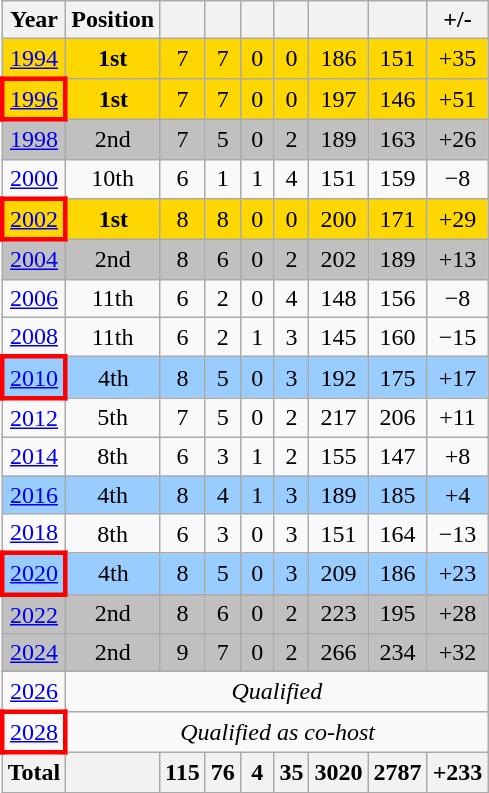<table class="wikitable" style="text-align: center;">
<tr>
<th>Year</th>
<th>Position</th>
<th width="15"></th>
<th width="15"></th>
<th width="15"></th>
<th width="15"></th>
<th></th>
<th></th>
<th>+/-</th>
</tr>
<tr style="background:gold;">
<td> <a href='#'>1994</a></td>
<td><strong>1st</strong></td>
<td>7</td>
<td>7</td>
<td>0</td>
<td>0</td>
<td>186</td>
<td>151</td>
<td>+35</td>
</tr>
<tr style="background:gold;">
<td style="border: 3px solid red"> <a href='#'>1996</a></td>
<td><strong>1st</strong></td>
<td>7</td>
<td>7</td>
<td>0</td>
<td>0</td>
<td>197</td>
<td>146</td>
<td>+51</td>
</tr>
<tr style="background:silver;">
<td> <a href='#'>1998</a></td>
<td>2nd</td>
<td>7</td>
<td>5</td>
<td>0</td>
<td>2</td>
<td>189</td>
<td>163</td>
<td>+26</td>
</tr>
<tr style=>
<td> <a href='#'>2000</a></td>
<td>10th</td>
<td>6</td>
<td>1</td>
<td>1</td>
<td>4</td>
<td>151</td>
<td>159</td>
<td>−8</td>
</tr>
<tr style="background:gold;">
<td style="border: 3px solid red"> <a href='#'>2002</a></td>
<td><strong>1st</strong></td>
<td>8</td>
<td>8</td>
<td>0</td>
<td>0</td>
<td>200</td>
<td>171</td>
<td>+29</td>
</tr>
<tr style="background:silver;">
<td> <a href='#'>2004</a></td>
<td>2nd</td>
<td>8</td>
<td>6</td>
<td>0</td>
<td>2</td>
<td>202</td>
<td>189</td>
<td>+13</td>
</tr>
<tr>
<td> <a href='#'>2006</a></td>
<td>11th</td>
<td>6</td>
<td>2</td>
<td>0</td>
<td>4</td>
<td>148</td>
<td>156</td>
<td>−8</td>
</tr>
<tr>
<td> <a href='#'>2008</a></td>
<td>11th</td>
<td>6</td>
<td>2</td>
<td>1</td>
<td>3</td>
<td>145</td>
<td>160</td>
<td>−15</td>
</tr>
<tr style="background:#9acdff;">
<td style="border: 3px solid red"> <a href='#'>2010</a></td>
<td>4th</td>
<td>8</td>
<td>5</td>
<td>0</td>
<td>3</td>
<td>192</td>
<td>175</td>
<td>+17</td>
</tr>
<tr>
<td> <a href='#'>2012</a></td>
<td>5th</td>
<td>7</td>
<td>5</td>
<td>0</td>
<td>2</td>
<td>217</td>
<td>206</td>
<td>+11</td>
</tr>
<tr>
<td> <a href='#'>2014</a></td>
<td>8th</td>
<td>6</td>
<td>3</td>
<td>1</td>
<td>2</td>
<td>155</td>
<td>147</td>
<td>+8</td>
</tr>
<tr style="background:#9acdff;">
<td> <a href='#'>2016</a></td>
<td>4th</td>
<td>8</td>
<td>4</td>
<td>1</td>
<td>3</td>
<td>189</td>
<td>185</td>
<td>+4</td>
</tr>
<tr>
<td> <a href='#'>2018</a></td>
<td>8th</td>
<td>6</td>
<td>3</td>
<td>0</td>
<td>3</td>
<td>151</td>
<td>164</td>
<td>−13</td>
</tr>
<tr style="background:#9acdff;">
<td style="border: 3px solid red"> <a href='#'>2020</a></td>
<td>4th</td>
<td>8</td>
<td>5</td>
<td>0</td>
<td>3</td>
<td>209</td>
<td>186</td>
<td>+23</td>
</tr>
<tr style="background:silver;">
<td> <a href='#'>2022</a></td>
<td>2nd</td>
<td>8</td>
<td>6</td>
<td>0</td>
<td>2</td>
<td>223</td>
<td>195</td>
<td>+28</td>
</tr>
<tr style="background:silver;">
<td> <a href='#'>2024</a></td>
<td>2nd</td>
<td>9</td>
<td>7</td>
<td>0</td>
<td>2</td>
<td>266</td>
<td>234</td>
<td>+32</td>
</tr>
<tr>
<td> <a href='#'>2026</a></td>
<td colspan=8"><em>Qualified</em></td>
</tr>
<tr>
<td style="border: 3px solid red"> <a href='#'>2028</a></td>
<td colspan=8"><em>Qualified as co-host</em></td>
</tr>
<tr>
<th>Total</th>
<th></th>
<th>115</th>
<th>76</th>
<th>4</th>
<th>35</th>
<th>3020</th>
<th>2787</th>
<th>+233</th>
</tr>
</table>
